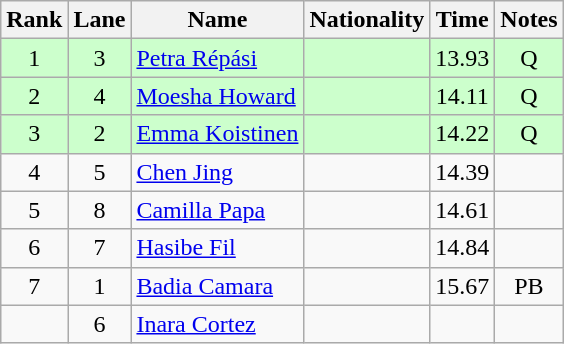<table class="wikitable sortable" style="text-align:center">
<tr>
<th>Rank</th>
<th>Lane</th>
<th>Name</th>
<th>Nationality</th>
<th>Time</th>
<th>Notes</th>
</tr>
<tr bgcolor=ccffcc>
<td>1</td>
<td>3</td>
<td align=left><a href='#'>Petra Répási</a></td>
<td align=left></td>
<td>13.93</td>
<td>Q</td>
</tr>
<tr bgcolor=ccffcc>
<td>2</td>
<td>4</td>
<td align=left><a href='#'>Moesha Howard</a></td>
<td align=left></td>
<td>14.11</td>
<td>Q</td>
</tr>
<tr bgcolor=ccffcc>
<td>3</td>
<td>2</td>
<td align=left><a href='#'>Emma Koistinen</a></td>
<td align=left></td>
<td>14.22</td>
<td>Q</td>
</tr>
<tr>
<td>4</td>
<td>5</td>
<td align=left><a href='#'>Chen Jing</a></td>
<td align=left></td>
<td>14.39</td>
<td></td>
</tr>
<tr>
<td>5</td>
<td>8</td>
<td align=left><a href='#'>Camilla Papa</a></td>
<td align=left></td>
<td>14.61</td>
<td></td>
</tr>
<tr>
<td>6</td>
<td>7</td>
<td align=left><a href='#'>Hasibe Fil</a></td>
<td align=left></td>
<td>14.84</td>
<td></td>
</tr>
<tr>
<td>7</td>
<td>1</td>
<td align=left><a href='#'>Badia Camara</a></td>
<td align=left></td>
<td>15.67</td>
<td>PB</td>
</tr>
<tr>
<td></td>
<td>6</td>
<td align=left><a href='#'>Inara Cortez</a></td>
<td align=left></td>
<td></td>
<td></td>
</tr>
</table>
